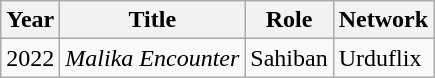<table class="wikitable sortable plainrowheaders">
<tr style="text-align:center;">
<th scope="col">Year</th>
<th scope="col">Title</th>
<th scope="col">Role</th>
<th scope="col">Network</th>
</tr>
<tr>
<td>2022</td>
<td><em>Malika Encounter</em></td>
<td>Sahiban</td>
<td>Urduflix</td>
</tr>
</table>
